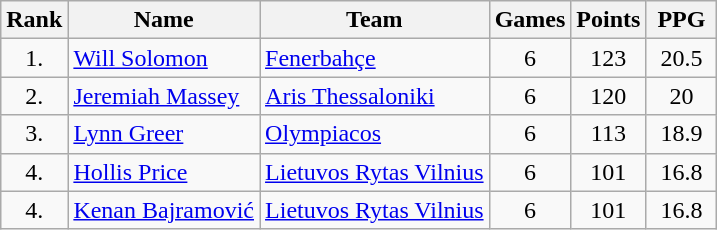<table class="wikitable" style="text-align: center;">
<tr>
<th>Rank</th>
<th>Name</th>
<th>Team</th>
<th>Games</th>
<th>Points</th>
<th width=40>PPG</th>
</tr>
<tr>
<td>1.</td>
<td align="left"> <a href='#'>Will Solomon</a></td>
<td align="left"> <a href='#'>Fenerbahçe</a></td>
<td>6</td>
<td>123</td>
<td>20.5</td>
</tr>
<tr>
<td>2.</td>
<td align="left"> <a href='#'>Jeremiah Massey</a></td>
<td align="left"> <a href='#'>Aris Thessaloniki</a></td>
<td>6</td>
<td>120</td>
<td>20</td>
</tr>
<tr>
<td>3.</td>
<td align="left"> <a href='#'>Lynn Greer</a></td>
<td align="left"> <a href='#'>Olympiacos</a></td>
<td>6</td>
<td>113</td>
<td>18.9</td>
</tr>
<tr>
<td>4.</td>
<td align="left"> <a href='#'>Hollis Price</a></td>
<td align="left"> <a href='#'>Lietuvos Rytas Vilnius</a></td>
<td>6</td>
<td>101</td>
<td>16.8</td>
</tr>
<tr>
<td>4.</td>
<td align="left"> <a href='#'>Kenan Bajramović</a></td>
<td align="left"> <a href='#'>Lietuvos Rytas Vilnius</a></td>
<td>6</td>
<td>101</td>
<td>16.8</td>
</tr>
</table>
